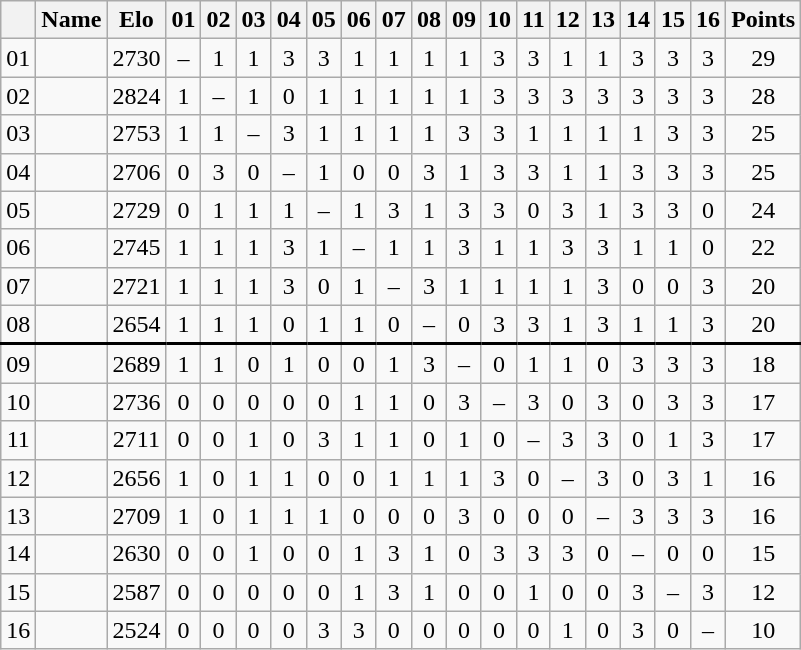<table class="wikitable" style="text-align:center">
<tr>
<th></th>
<th>Name</th>
<th>Elo</th>
<th>01</th>
<th>02</th>
<th>03</th>
<th>04</th>
<th>05</th>
<th>06</th>
<th>07</th>
<th>08</th>
<th>09</th>
<th>10</th>
<th>11</th>
<th>12</th>
<th>13</th>
<th>14</th>
<th>15</th>
<th>16</th>
<th>Points</th>
</tr>
<tr>
<td>01</td>
<td style="text-align:left;" data-sort-value="Giri"></td>
<td>2730</td>
<td>–</td>
<td>1</td>
<td>1</td>
<td>3</td>
<td>3</td>
<td>1</td>
<td>1</td>
<td>1</td>
<td>1</td>
<td>3</td>
<td>3</td>
<td>1</td>
<td>1</td>
<td>3</td>
<td>3</td>
<td>3</td>
<td>29</td>
</tr>
<tr>
<td>02</td>
<td style="text-align:left;" data-sort-value="Carlsen"></td>
<td>2824</td>
<td>1</td>
<td>–</td>
<td>1</td>
<td>0</td>
<td>1</td>
<td>1</td>
<td>1</td>
<td>1</td>
<td>1</td>
<td>3</td>
<td>3</td>
<td>3</td>
<td>3</td>
<td>3</td>
<td>3</td>
<td>3</td>
<td>28</td>
</tr>
<tr>
<td>03</td>
<td style="text-align:left;" data-sort-value="Ding"></td>
<td>2753</td>
<td>1</td>
<td>1</td>
<td>–</td>
<td>3</td>
<td>1</td>
<td>1</td>
<td>1</td>
<td>1</td>
<td>3</td>
<td>3</td>
<td>1</td>
<td>1</td>
<td>1</td>
<td>1</td>
<td>3</td>
<td>3</td>
<td>25</td>
</tr>
<tr>
<td>04</td>
<td style="text-align:left;" data-sort-value="Praggnanandhaa"></td>
<td>2706</td>
<td>0</td>
<td>3</td>
<td>0</td>
<td>–</td>
<td>1</td>
<td>0</td>
<td>0</td>
<td>3</td>
<td>1</td>
<td>3</td>
<td>3</td>
<td>1</td>
<td>1</td>
<td>3</td>
<td>3</td>
<td>3</td>
<td>25</td>
</tr>
<tr>
<td>05</td>
<td style="text-align:left;" data-sort-value="Wei"></td>
<td>2729</td>
<td>0</td>
<td>1</td>
<td>1</td>
<td>1</td>
<td>–</td>
<td>1</td>
<td>3</td>
<td>1</td>
<td>3</td>
<td>3</td>
<td>0</td>
<td>3</td>
<td>1</td>
<td>3</td>
<td>3</td>
<td>0</td>
<td>24</td>
</tr>
<tr>
<td>06</td>
<td style="text-align:left;" data-sort-value="Mamedyarov"></td>
<td>2745</td>
<td>1</td>
<td>1</td>
<td>1</td>
<td>3</td>
<td>1</td>
<td>–</td>
<td>1</td>
<td>1</td>
<td>3</td>
<td>1</td>
<td>1</td>
<td>3</td>
<td>3</td>
<td>1</td>
<td>1</td>
<td>0</td>
<td>22</td>
</tr>
<tr>
<td>07</td>
<td style="text-align:left;" data-sort-value="Guijarro"></td>
<td>2721</td>
<td>1</td>
<td>1</td>
<td>1</td>
<td>3</td>
<td>0</td>
<td>1</td>
<td>–</td>
<td>3</td>
<td>1</td>
<td>1</td>
<td>1</td>
<td>1</td>
<td>3</td>
<td>0</td>
<td>0</td>
<td>3</td>
<td>20</td>
</tr>
<tr>
<td>08</td>
<td style="text-align:left;" data-sort-value="Tari"></td>
<td>2654</td>
<td>1</td>
<td>1</td>
<td>1</td>
<td>0</td>
<td>1</td>
<td>1</td>
<td>0</td>
<td>–</td>
<td>0</td>
<td>3</td>
<td>3</td>
<td>1</td>
<td>3</td>
<td>1</td>
<td>1</td>
<td>3</td>
<td>20</td>
</tr>
<tr>
<td style="border-top: 2px solid #000000;">09</td>
<td style="text-align:left; border-top: 2px solid #000000;" data-sort-value="Pentala"></td>
<td style="border-top: 2px solid #000000;">2689</td>
<td style="border-top: 2px solid #000000;">1</td>
<td style="border-top: 2px solid #000000;">1</td>
<td style="border-top: 2px solid #000000;">0</td>
<td style="border-top: 2px solid #000000;">1</td>
<td style="border-top: 2px solid #000000;">0</td>
<td style="border-top: 2px solid #000000;">0</td>
<td style="border-top: 2px solid #000000;">1</td>
<td style="border-top: 2px solid #000000;">3</td>
<td style="border-top: 2px solid #000000;">–</td>
<td style="border-top: 2px solid #000000;">0</td>
<td style="border-top: 2px solid #000000;">1</td>
<td style="border-top: 2px solid #000000;">1</td>
<td style="border-top: 2px solid #000000;">0</td>
<td style="border-top: 2px solid #000000;">3</td>
<td style="border-top: 2px solid #000000;">3</td>
<td style="border-top: 2px solid #000000;">3</td>
<td style="border-top: 2px solid #000000;">18</td>
</tr>
<tr>
<td>10</td>
<td style="text-align:left;" data-sort-value="van Foreest"></td>
<td>2736</td>
<td>0</td>
<td>0</td>
<td>0</td>
<td>0</td>
<td>0</td>
<td>1</td>
<td>1</td>
<td>0</td>
<td>3</td>
<td>–</td>
<td>3</td>
<td>0</td>
<td>3</td>
<td>0</td>
<td>3</td>
<td>3</td>
<td>17</td>
</tr>
<tr>
<td>11</td>
<td style="text-align:left;" data-sort-value="Gujrathi"></td>
<td>2711</td>
<td>0</td>
<td>0</td>
<td>1</td>
<td>0</td>
<td>3</td>
<td>1</td>
<td>1</td>
<td>0</td>
<td>1</td>
<td>0</td>
<td>–</td>
<td>3</td>
<td>3</td>
<td>0</td>
<td>1</td>
<td>3</td>
<td>17</td>
</tr>
<tr>
<td>12</td>
<td style="text-align:left;" data-sort-value="Grandelius"></td>
<td>2656</td>
<td>1</td>
<td>0</td>
<td>1</td>
<td>1</td>
<td>0</td>
<td>0</td>
<td>1</td>
<td>1</td>
<td>1</td>
<td>3</td>
<td>0</td>
<td>–</td>
<td>3</td>
<td>0</td>
<td>3</td>
<td>1</td>
<td>16</td>
</tr>
<tr>
<td>13</td>
<td style="text-align:left;" data-sort-value="Shankland"></td>
<td>2709</td>
<td>1</td>
<td>0</td>
<td>1</td>
<td>1</td>
<td>1</td>
<td>0</td>
<td>0</td>
<td>0</td>
<td>3</td>
<td>0</td>
<td>0</td>
<td>0</td>
<td>–</td>
<td>3</td>
<td>3</td>
<td>3</td>
<td>16</td>
</tr>
<tr>
<td>14</td>
<td style="text-align:left;" data-sort-value="Hansen"></td>
<td>2630</td>
<td>0</td>
<td>0</td>
<td>1</td>
<td>0</td>
<td>0</td>
<td>1</td>
<td>3</td>
<td>1</td>
<td>0</td>
<td>3</td>
<td>3</td>
<td>3</td>
<td>0</td>
<td>–</td>
<td>0</td>
<td>0</td>
<td>15</td>
</tr>
<tr>
<td>15</td>
<td style="text-align:left;" data-sort-value="Jones"></td>
<td>2587</td>
<td>0</td>
<td>0</td>
<td>0</td>
<td>0</td>
<td>0</td>
<td>1</td>
<td>3</td>
<td>1</td>
<td>0</td>
<td>0</td>
<td>1</td>
<td>0</td>
<td>0</td>
<td>3</td>
<td>–</td>
<td>3</td>
<td>12</td>
</tr>
<tr>
<td>16</td>
<td style="text-align:left;" data-sort-value="Mishra"></td>
<td>2524</td>
<td>0</td>
<td>0</td>
<td>0</td>
<td>0</td>
<td>3</td>
<td>3</td>
<td>0</td>
<td>0</td>
<td>0</td>
<td>0</td>
<td>0</td>
<td>1</td>
<td>0</td>
<td>3</td>
<td>0</td>
<td>–</td>
<td>10</td>
</tr>
</table>
